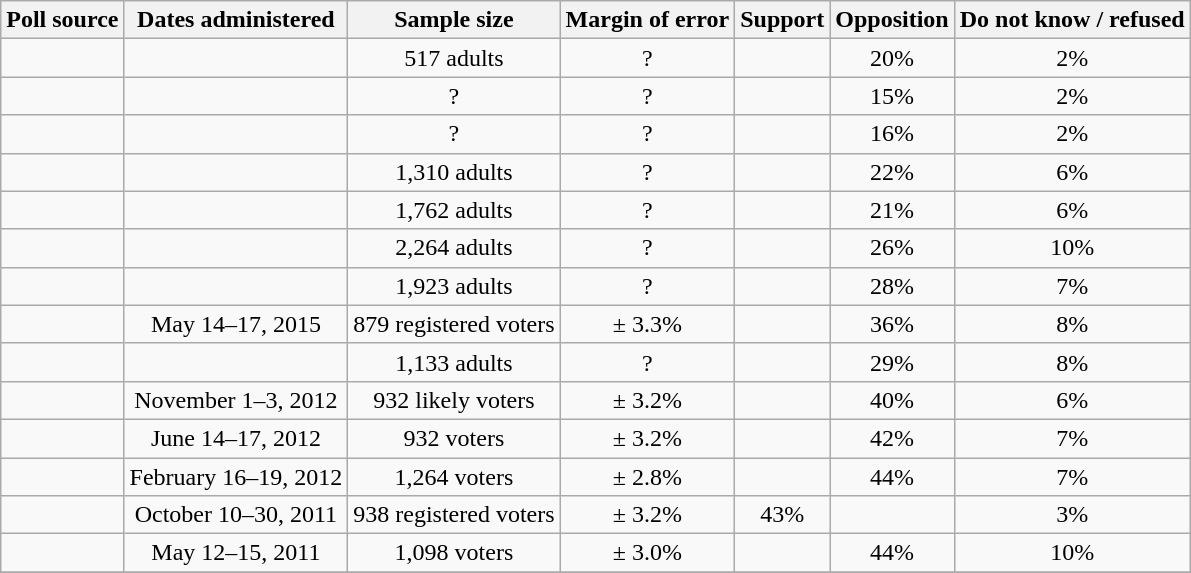<table class="wikitable" style="text-align: center">
<tr>
<th>Poll source</th>
<th>Dates administered</th>
<th>Sample size</th>
<th>Margin of error</th>
<th>Support</th>
<th>Opposition</th>
<th>Do not know / refused</th>
</tr>
<tr>
<td></td>
<td></td>
<td>517 adults</td>
<td>?</td>
<td></td>
<td>20%</td>
<td>2%</td>
</tr>
<tr>
<td></td>
<td></td>
<td>?</td>
<td>?</td>
<td></td>
<td>15%</td>
<td>2%</td>
</tr>
<tr>
<td></td>
<td></td>
<td>?</td>
<td>?</td>
<td></td>
<td>16%</td>
<td>2%</td>
</tr>
<tr>
<td></td>
<td></td>
<td>1,310	adults</td>
<td>?</td>
<td></td>
<td>22%</td>
<td>6%</td>
</tr>
<tr>
<td></td>
<td></td>
<td>1,762 adults</td>
<td>?</td>
<td></td>
<td>21%</td>
<td>6%</td>
</tr>
<tr>
<td></td>
<td></td>
<td>2,264	adults</td>
<td>?</td>
<td></td>
<td>26%</td>
<td>10%</td>
</tr>
<tr>
<td></td>
<td></td>
<td>1,923	adults</td>
<td>?</td>
<td></td>
<td>28%</td>
<td>7%</td>
</tr>
<tr>
<td></td>
<td>May 14–17, 2015</td>
<td>879 registered voters</td>
<td>± 3.3%</td>
<td></td>
<td>36%</td>
<td>8%</td>
</tr>
<tr>
<td></td>
<td></td>
<td>1,133 adults</td>
<td>?</td>
<td></td>
<td>29%</td>
<td>8%</td>
</tr>
<tr>
<td></td>
<td>November 1–3, 2012</td>
<td>932 likely voters</td>
<td>± 3.2%</td>
<td></td>
<td>40%</td>
<td>6%</td>
</tr>
<tr>
<td></td>
<td>June 14–17, 2012</td>
<td>932 voters</td>
<td>± 3.2%</td>
<td></td>
<td>42%</td>
<td>7%</td>
</tr>
<tr>
<td></td>
<td>February 16–19, 2012</td>
<td>1,264 voters</td>
<td>± 2.8%</td>
<td></td>
<td>44%</td>
<td>7%</td>
</tr>
<tr>
<td></td>
<td>October 10–30, 2011</td>
<td>938 registered voters</td>
<td>± 3.2%</td>
<td>43%</td>
<td></td>
<td>3%</td>
</tr>
<tr>
<td></td>
<td>May 12–15, 2011</td>
<td>1,098 voters</td>
<td>± 3.0%</td>
<td></td>
<td>44%</td>
<td>10%</td>
</tr>
<tr>
</tr>
</table>
